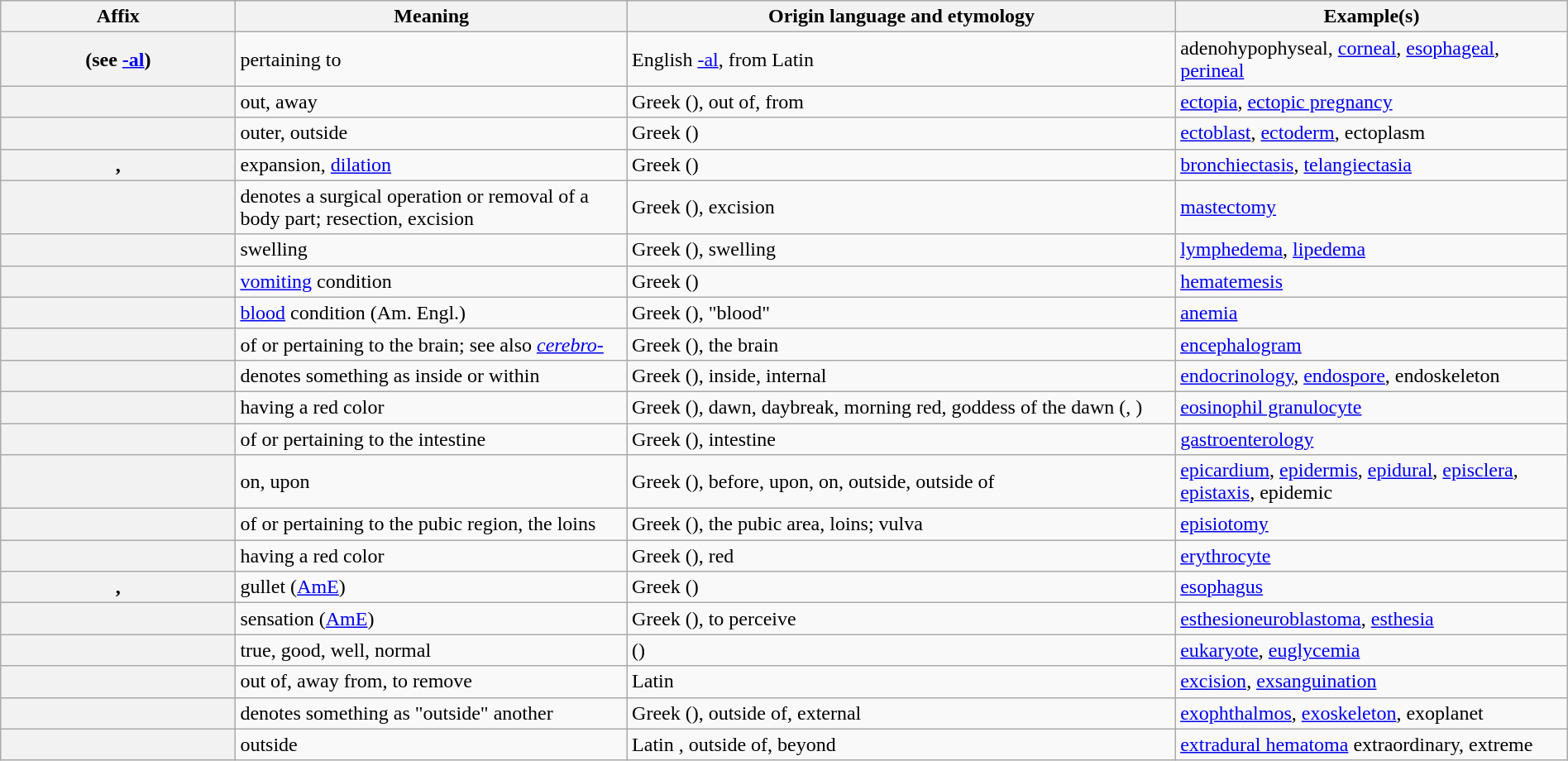<table class="wikitable plainrowheaders" style="width:100%;">
<tr>
<th scope="col" style="width: 15%">Affix</th>
<th scope="col" style="width: 25%">Meaning</th>
<th scope="col" style="width: 35%">Origin language and etymology</th>
<th scope="col" style="width: 25%">Example(s)</th>
</tr>
<tr>
<th scope="row"><strong></strong> (see <a href='#'>-al</a>)</th>
<td>pertaining to</td>
<td>English <a href='#'>-al</a>, from Latin </td>
<td>adenohypophyseal, <a href='#'>corneal</a>, <a href='#'>esophageal</a>, <a href='#'>perineal</a></td>
</tr>
<tr>
<th scope="row"><strong></strong></th>
<td>out, away</td>
<td>Greek  (), out of, from</td>
<td><a href='#'>ectopia</a>, <a href='#'>ectopic pregnancy</a></td>
</tr>
<tr>
<th scope="row"><strong></strong></th>
<td>outer, outside</td>
<td>Greek  ()</td>
<td><a href='#'>ectoblast</a>, <a href='#'>ectoderm</a>, ectoplasm</td>
</tr>
<tr>
<th scope="row"><strong></strong>, <strong></strong></th>
<td>expansion, <a href='#'>dilation</a></td>
<td>Greek  ()</td>
<td><a href='#'>bronchiectasis</a>, <a href='#'>telangiectasia</a></td>
</tr>
<tr>
<th scope="row"><strong></strong></th>
<td>denotes a surgical operation or removal of a body part; resection, excision</td>
<td>Greek  (), excision</td>
<td><a href='#'>mastectomy</a></td>
</tr>
<tr>
<th scope="row"><strong></strong></th>
<td>swelling</td>
<td>Greek  (), swelling</td>
<td><a href='#'>lymphedema</a>, <a href='#'>lipedema</a></td>
</tr>
<tr>
<th scope="row"><strong></strong></th>
<td><a href='#'>vomiting</a> condition</td>
<td>Greek  ()</td>
<td><a href='#'>hematemesis</a></td>
</tr>
<tr>
<th scope="row"><strong></strong></th>
<td><a href='#'>blood</a> condition (Am. Engl.)</td>
<td>Greek  (), "blood"</td>
<td><a href='#'>anemia</a></td>
</tr>
<tr>
<th scope="row"><strong></strong></th>
<td>of or pertaining to the brain; see also <em><a href='#'>cerebro-</a></em></td>
<td>Greek  (), the brain</td>
<td><a href='#'>encephalogram</a></td>
</tr>
<tr>
<th scope="row"><strong></strong></th>
<td>denotes something as inside or within</td>
<td>Greek  (), inside, internal</td>
<td><a href='#'>endocrinology</a>, <a href='#'>endospore</a>, endoskeleton</td>
</tr>
<tr>
<th scope="row"><strong></strong></th>
<td>having a red color</td>
<td>Greek  (), dawn, daybreak, morning red, goddess of the dawn (, )</td>
<td><a href='#'>eosinophil granulocyte</a></td>
</tr>
<tr>
<th scope="row"><strong></strong></th>
<td>of or pertaining to the intestine</td>
<td>Greek  (), intestine</td>
<td><a href='#'>gastroenterology</a></td>
</tr>
<tr>
<th scope="row"><strong></strong></th>
<td>on, upon</td>
<td>Greek  (), before, upon, on, outside, outside of</td>
<td><a href='#'>epicardium</a>, <a href='#'>epidermis</a>, <a href='#'>epidural</a>, <a href='#'>episclera</a>, <a href='#'>epistaxis</a>, epidemic</td>
</tr>
<tr>
<th scope="row"><strong></strong></th>
<td>of or pertaining to the pubic region, the loins</td>
<td>Greek  (), the pubic area, loins; vulva</td>
<td><a href='#'>episiotomy</a></td>
</tr>
<tr>
<th scope="row"><strong></strong></th>
<td>having a red color</td>
<td>Greek  (), red</td>
<td><a href='#'>erythrocyte</a></td>
</tr>
<tr>
<th scope="row"><strong></strong>, <strong></strong></th>
<td>gullet (<a href='#'>AmE</a>)</td>
<td>Greek  ()</td>
<td><a href='#'>esophagus</a></td>
</tr>
<tr>
<th scope="row"><strong></strong></th>
<td>sensation (<a href='#'>AmE</a>)</td>
<td>Greek  (), to perceive</td>
<td><a href='#'>esthesioneuroblastoma</a>, <a href='#'>esthesia</a></td>
</tr>
<tr>
<th scope="row"><strong></strong></th>
<td>true, good, well, normal</td>
<td> ()</td>
<td><a href='#'>eukaryote</a>, <a href='#'>euglycemia</a></td>
</tr>
<tr>
<th scope="row"><strong></strong></th>
<td>out of, away from, to remove</td>
<td>Latin </td>
<td><a href='#'>excision</a>, <a href='#'>exsanguination</a></td>
</tr>
<tr>
<th scope="row"><strong></strong></th>
<td>denotes something as "outside" another</td>
<td>Greek  (), outside of, external</td>
<td><a href='#'>exophthalmos</a>, <a href='#'>exoskeleton</a>, exoplanet</td>
</tr>
<tr>
<th scope="row"><strong></strong></th>
<td>outside</td>
<td>Latin , outside of, beyond</td>
<td><a href='#'>extradural hematoma</a> extraordinary, extreme</td>
</tr>
</table>
